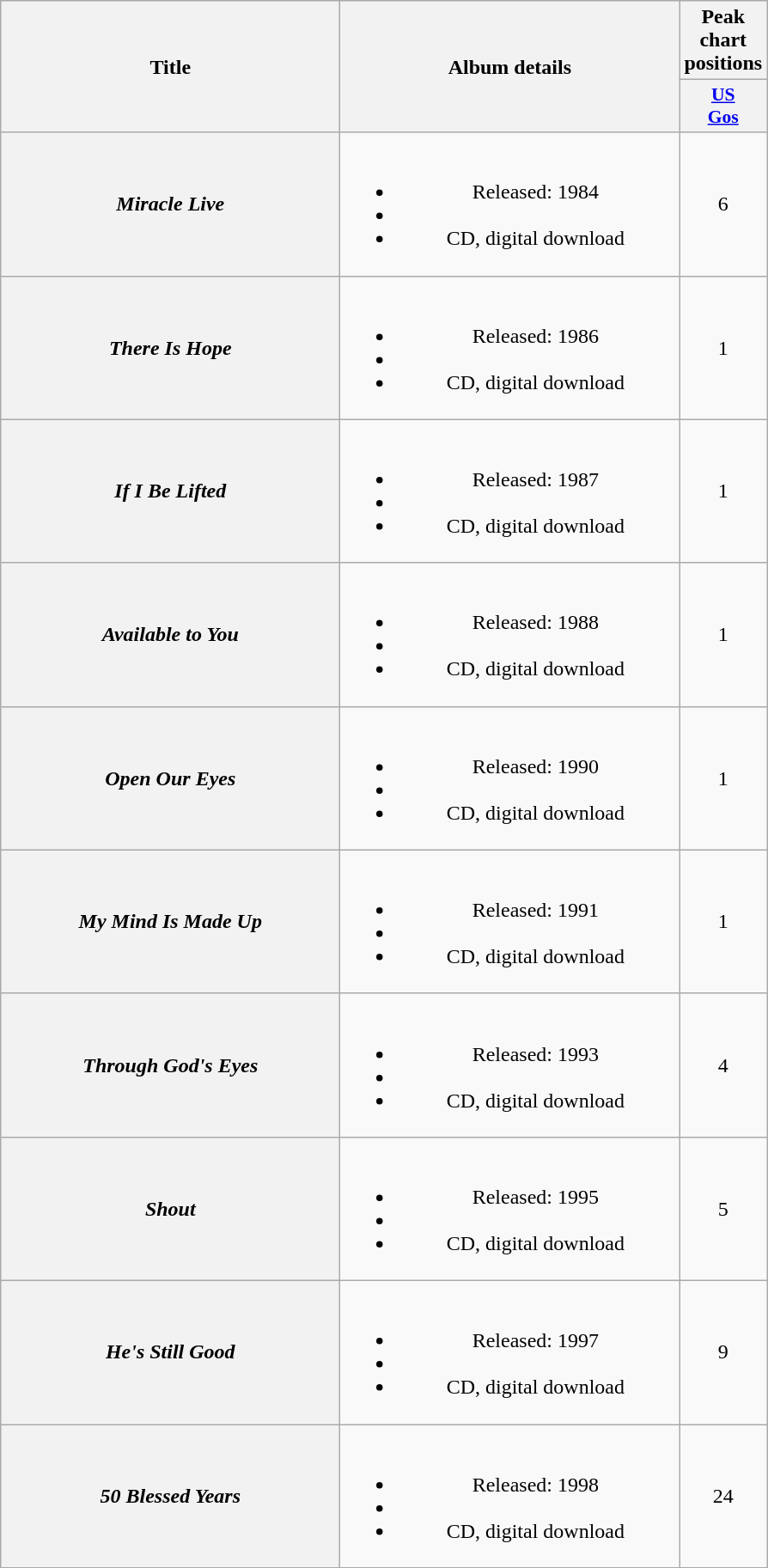<table class="wikitable plainrowheaders" style="text-align:center;">
<tr>
<th scope="col" rowspan="2" style="width:16em;">Title</th>
<th scope="col" rowspan="2" style="width:16em;">Album details</th>
<th scope="col" colspan="1">Peak chart positions</th>
</tr>
<tr>
<th style="width:3em; font-size:90%"><a href='#'>US<br>Gos</a></th>
</tr>
<tr>
<th scope="row"><em>Miracle Live</em></th>
<td><br><ul><li>Released: 1984</li><li></li><li>CD, digital download</li></ul></td>
<td>6</td>
</tr>
<tr>
<th scope="row"><em>There Is Hope</em></th>
<td><br><ul><li>Released: 1986</li><li></li><li>CD, digital download</li></ul></td>
<td>1</td>
</tr>
<tr>
<th scope="row"><em>If I Be Lifted</em></th>
<td><br><ul><li>Released: 1987</li><li></li><li>CD, digital download</li></ul></td>
<td>1</td>
</tr>
<tr>
<th scope="row"><em>Available to You</em></th>
<td><br><ul><li>Released: 1988</li><li></li><li>CD, digital download</li></ul></td>
<td>1</td>
</tr>
<tr>
<th scope="row"><em>Open Our Eyes</em></th>
<td><br><ul><li>Released: 1990</li><li></li><li>CD, digital download</li></ul></td>
<td>1</td>
</tr>
<tr>
<th scope="row"><em>My Mind Is Made Up</em></th>
<td><br><ul><li>Released: 1991</li><li></li><li>CD, digital download</li></ul></td>
<td>1</td>
</tr>
<tr>
<th scope="row"><em>Through God's Eyes</em></th>
<td><br><ul><li>Released: 1993</li><li></li><li>CD, digital download</li></ul></td>
<td>4</td>
</tr>
<tr>
<th scope="row"><em>Shout</em></th>
<td><br><ul><li>Released: 1995</li><li></li><li>CD, digital download</li></ul></td>
<td>5</td>
</tr>
<tr>
<th scope="row"><em>He's Still Good</em></th>
<td><br><ul><li>Released: 1997</li><li></li><li>CD, digital download</li></ul></td>
<td>9</td>
</tr>
<tr>
<th scope="row"><em>50 Blessed Years</em></th>
<td><br><ul><li>Released: 1998</li><li></li><li>CD, digital download</li></ul></td>
<td>24</td>
</tr>
</table>
